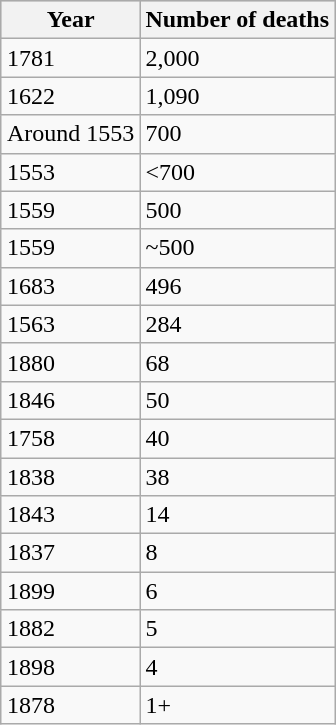<table class="wikitable" style="margin:1em auto;">
<tr bgcolor="#CCCCCC">
<th>Year</th>
<th>Number of deaths</th>
</tr>
<tr>
<td>1781</td>
<td>2,000</td>
</tr>
<tr>
<td>1622</td>
<td>1,090</td>
</tr>
<tr>
<td>Around 1553</td>
<td>700</td>
</tr>
<tr>
<td>1553</td>
<td><700</td>
</tr>
<tr>
<td>1559</td>
<td>500</td>
</tr>
<tr>
<td>1559</td>
<td>~500</td>
</tr>
<tr>
<td>1683</td>
<td>496</td>
</tr>
<tr>
<td>1563</td>
<td>284</td>
</tr>
<tr>
<td>1880</td>
<td>68</td>
</tr>
<tr>
<td>1846</td>
<td>50</td>
</tr>
<tr>
<td>1758</td>
<td>40</td>
</tr>
<tr>
<td>1838</td>
<td>38</td>
</tr>
<tr>
<td>1843</td>
<td>14</td>
</tr>
<tr>
<td>1837</td>
<td>8</td>
</tr>
<tr>
<td>1899</td>
<td>6</td>
</tr>
<tr>
<td>1882</td>
<td>5</td>
</tr>
<tr>
<td>1898</td>
<td>4</td>
</tr>
<tr>
<td>1878</td>
<td>1+</td>
</tr>
</table>
